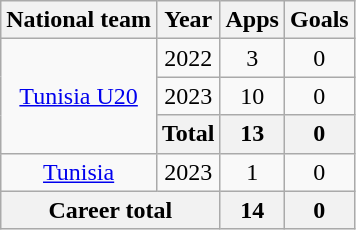<table class="wikitable" style="text-align:center">
<tr>
<th>National team</th>
<th>Year</th>
<th>Apps</th>
<th>Goals</th>
</tr>
<tr>
<td rowspan="3"><a href='#'>Tunisia U20</a></td>
<td>2022</td>
<td>3</td>
<td>0</td>
</tr>
<tr>
<td>2023</td>
<td>10</td>
<td>0</td>
</tr>
<tr>
<th>Total</th>
<th>13</th>
<th>0</th>
</tr>
<tr>
<td><a href='#'>Tunisia</a></td>
<td>2023</td>
<td>1</td>
<td>0</td>
</tr>
<tr>
<th colspan="2">Career total</th>
<th>14</th>
<th>0</th>
</tr>
</table>
